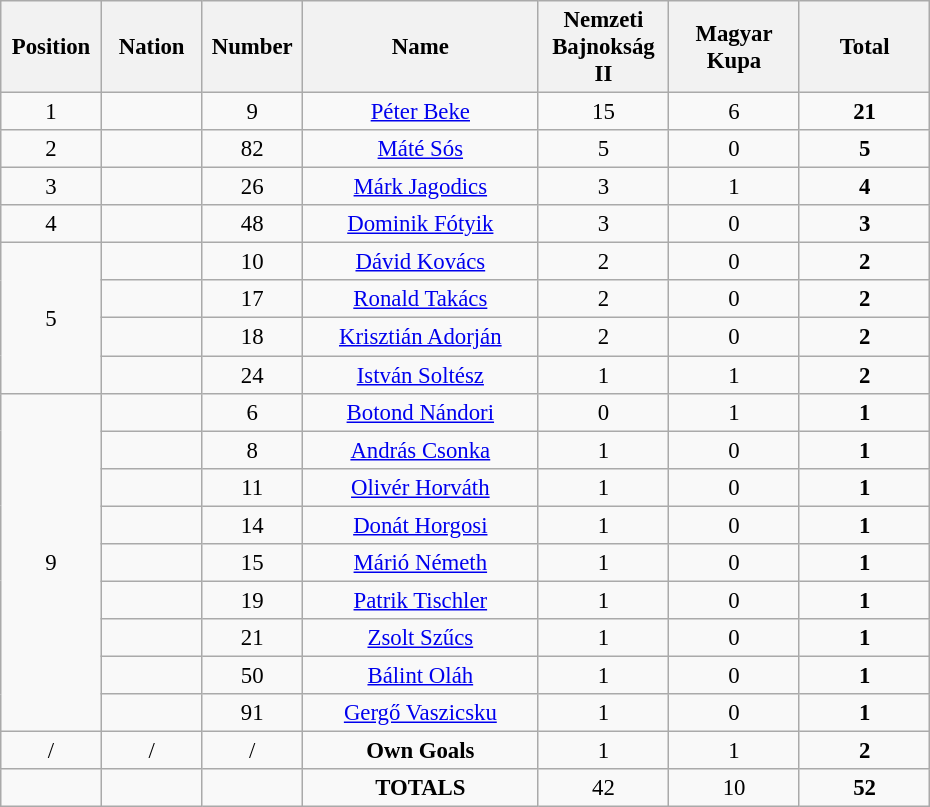<table class="wikitable" style="font-size: 95%; text-align: center;">
<tr>
<th width="60">Position</th>
<th width="60">Nation</th>
<th width="60">Number</th>
<th width="150">Name</th>
<th width="80">Nemzeti Bajnokság II</th>
<th width="80">Magyar Kupa</th>
<th width="80">Total</th>
</tr>
<tr>
<td>1</td>
<td></td>
<td>9</td>
<td><a href='#'>Péter Beke</a></td>
<td>15</td>
<td>6</td>
<td><strong>21</strong></td>
</tr>
<tr>
<td>2</td>
<td></td>
<td>82</td>
<td><a href='#'>Máté Sós</a></td>
<td>5</td>
<td>0</td>
<td><strong>5</strong></td>
</tr>
<tr>
<td>3</td>
<td></td>
<td>26</td>
<td><a href='#'>Márk Jagodics</a></td>
<td>3</td>
<td>1</td>
<td><strong>4</strong></td>
</tr>
<tr>
<td>4</td>
<td></td>
<td>48</td>
<td><a href='#'>Dominik Fótyik</a></td>
<td>3</td>
<td>0</td>
<td><strong>3</strong></td>
</tr>
<tr>
<td rowspan="4">5</td>
<td></td>
<td>10</td>
<td><a href='#'>Dávid Kovács</a></td>
<td>2</td>
<td>0</td>
<td><strong>2</strong></td>
</tr>
<tr>
<td></td>
<td>17</td>
<td><a href='#'>Ronald Takács</a></td>
<td>2</td>
<td>0</td>
<td><strong>2</strong></td>
</tr>
<tr>
<td></td>
<td>18</td>
<td><a href='#'>Krisztián Adorján</a></td>
<td>2</td>
<td>0</td>
<td><strong>2</strong></td>
</tr>
<tr>
<td></td>
<td>24</td>
<td><a href='#'>István Soltész</a></td>
<td>1</td>
<td>1</td>
<td><strong>2</strong></td>
</tr>
<tr>
<td rowspan="9">9</td>
<td></td>
<td>6</td>
<td><a href='#'>Botond Nándori</a></td>
<td>0</td>
<td>1</td>
<td><strong>1</strong></td>
</tr>
<tr>
<td></td>
<td>8</td>
<td><a href='#'>András Csonka</a></td>
<td>1</td>
<td>0</td>
<td><strong>1</strong></td>
</tr>
<tr>
<td></td>
<td>11</td>
<td><a href='#'>Olivér Horváth</a></td>
<td>1</td>
<td>0</td>
<td><strong>1</strong></td>
</tr>
<tr>
<td></td>
<td>14</td>
<td><a href='#'>Donát Horgosi</a></td>
<td>1</td>
<td>0</td>
<td><strong>1</strong></td>
</tr>
<tr>
<td></td>
<td>15</td>
<td><a href='#'>Márió Németh</a></td>
<td>1</td>
<td>0</td>
<td><strong>1</strong></td>
</tr>
<tr>
<td></td>
<td>19</td>
<td><a href='#'>Patrik Tischler</a></td>
<td>1</td>
<td>0</td>
<td><strong>1</strong></td>
</tr>
<tr>
<td></td>
<td>21</td>
<td><a href='#'>Zsolt Szűcs</a></td>
<td>1</td>
<td>0</td>
<td><strong>1</strong></td>
</tr>
<tr>
<td></td>
<td>50</td>
<td><a href='#'>Bálint Oláh</a></td>
<td>1</td>
<td>0</td>
<td><strong>1</strong></td>
</tr>
<tr>
<td></td>
<td>91</td>
<td><a href='#'>Gergő Vaszicsku</a></td>
<td>1</td>
<td>0</td>
<td><strong>1</strong></td>
</tr>
<tr>
<td>/</td>
<td>/</td>
<td>/</td>
<td><strong>Own Goals</strong></td>
<td>1</td>
<td>1</td>
<td><strong>2</strong></td>
</tr>
<tr>
<td></td>
<td></td>
<td></td>
<td><strong>TOTALS</strong></td>
<td>42</td>
<td>10</td>
<td><strong>52</strong></td>
</tr>
</table>
